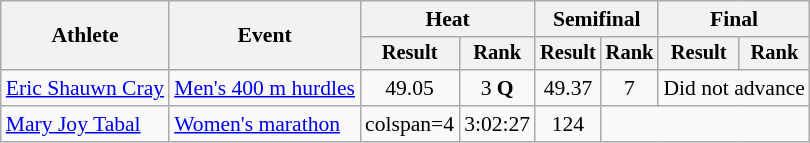<table class="wikitable" style="font-size:90%">
<tr>
<th rowspan="2">Athlete</th>
<th rowspan="2">Event</th>
<th colspan="2">Heat</th>
<th colspan="2">Semifinal</th>
<th colspan="2">Final</th>
</tr>
<tr style="font-size:95%">
<th>Result</th>
<th>Rank</th>
<th>Result</th>
<th>Rank</th>
<th>Result</th>
<th>Rank</th>
</tr>
<tr align=center>
<td align=left><a href='#'>Eric Shauwn Cray</a></td>
<td align=left><a href='#'>Men's 400 m hurdles</a></td>
<td>49.05</td>
<td>3 <strong>Q</strong></td>
<td>49.37</td>
<td>7</td>
<td colspan="2">Did not advance</td>
</tr>
<tr align=center>
<td align=left><a href='#'>Mary Joy Tabal</a></td>
<td align=left><a href='#'>Women's marathon</a></td>
<td>colspan=4 </td>
<td>3:02:27</td>
<td>124</td>
</tr>
</table>
